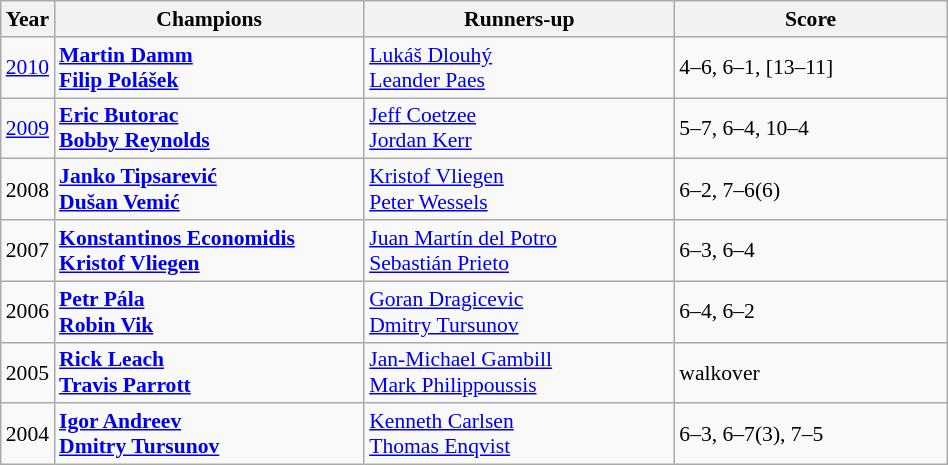<table class="wikitable" style="font-size:90%">
<tr>
<th>Year</th>
<th width="200">Champions</th>
<th width="200">Runners-up</th>
<th width="175">Score</th>
</tr>
<tr>
<td><a href='#'>2010</a></td>
<td> <strong><a href='#'>Martin Damm</a></strong><br> <strong><a href='#'>Filip Polášek</a></strong></td>
<td> <a href='#'>Lukáš Dlouhý</a><br> <a href='#'>Leander Paes</a></td>
<td>4–6, 6–1, [13–11]</td>
</tr>
<tr>
<td><a href='#'>2009</a></td>
<td> <strong><a href='#'>Eric Butorac</a></strong><br> <strong><a href='#'>Bobby Reynolds</a></strong></td>
<td> <a href='#'>Jeff Coetzee</a><br> <a href='#'>Jordan Kerr</a></td>
<td>5–7, 6–4, 10–4</td>
</tr>
<tr>
<td>2008</td>
<td> <strong><a href='#'>Janko Tipsarević</a></strong><br> <strong><a href='#'>Dušan Vemić</a></strong></td>
<td> <a href='#'>Kristof Vliegen</a><br> <a href='#'>Peter Wessels</a></td>
<td>6–2, 7–6(6)</td>
</tr>
<tr>
<td>2007</td>
<td> <strong><a href='#'>Konstantinos Economidis</a></strong><br> <strong><a href='#'>Kristof Vliegen</a></strong></td>
<td> <a href='#'>Juan Martín del Potro</a><br> <a href='#'>Sebastián Prieto</a></td>
<td>6–3, 6–4</td>
</tr>
<tr>
<td>2006</td>
<td> <strong><a href='#'>Petr Pála</a></strong><br> <strong><a href='#'>Robin Vik</a></strong></td>
<td> <a href='#'>Goran Dragicevic</a><br> <a href='#'>Dmitry Tursunov</a></td>
<td>6–4, 6–2</td>
</tr>
<tr>
<td>2005</td>
<td> <strong><a href='#'>Rick Leach</a></strong><br> <strong><a href='#'>Travis Parrott</a></strong></td>
<td> <a href='#'>Jan-Michael Gambill</a><br> <a href='#'>Mark Philippoussis</a></td>
<td>walkover</td>
</tr>
<tr>
<td>2004</td>
<td> <strong><a href='#'>Igor Andreev</a></strong><br> <strong><a href='#'>Dmitry Tursunov</a></strong></td>
<td> <a href='#'>Kenneth Carlsen</a><br> <a href='#'>Thomas Enqvist</a></td>
<td>6–3, 6–7(3), 7–5</td>
</tr>
</table>
